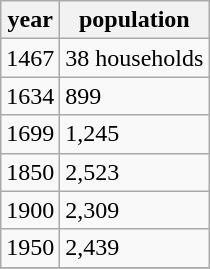<table class="wikitable">
<tr>
<th>year</th>
<th>population</th>
</tr>
<tr>
<td>1467</td>
<td>38 households</td>
</tr>
<tr>
<td>1634</td>
<td>899</td>
</tr>
<tr>
<td>1699</td>
<td>1,245</td>
</tr>
<tr>
<td>1850</td>
<td>2,523</td>
</tr>
<tr>
<td>1900</td>
<td>2,309</td>
</tr>
<tr>
<td>1950</td>
<td>2,439</td>
</tr>
<tr>
</tr>
</table>
